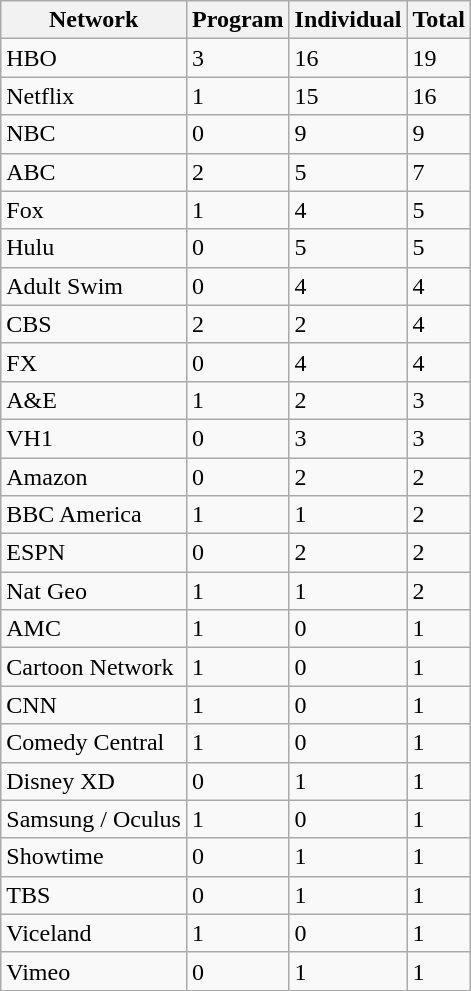<table class="wikitable sortable">
<tr>
<th>Network</th>
<th>Program</th>
<th>Individual</th>
<th>Total</th>
</tr>
<tr>
<td>HBO</td>
<td>3</td>
<td>16</td>
<td>19</td>
</tr>
<tr>
<td>Netflix</td>
<td>1</td>
<td>15</td>
<td>16</td>
</tr>
<tr>
<td>NBC</td>
<td>0</td>
<td>9</td>
<td>9</td>
</tr>
<tr>
<td>ABC</td>
<td>2</td>
<td>5</td>
<td>7</td>
</tr>
<tr>
<td>Fox</td>
<td>1</td>
<td>4</td>
<td>5</td>
</tr>
<tr>
<td>Hulu</td>
<td>0</td>
<td>5</td>
<td>5</td>
</tr>
<tr>
<td>Adult Swim</td>
<td>0</td>
<td>4</td>
<td>4</td>
</tr>
<tr>
<td>CBS</td>
<td>2</td>
<td>2</td>
<td>4</td>
</tr>
<tr>
<td>FX</td>
<td>0</td>
<td>4</td>
<td>4</td>
</tr>
<tr>
<td>A&E</td>
<td>1</td>
<td>2</td>
<td>3</td>
</tr>
<tr>
<td>VH1</td>
<td>0</td>
<td>3</td>
<td>3</td>
</tr>
<tr>
<td>Amazon</td>
<td>0</td>
<td>2</td>
<td>2</td>
</tr>
<tr>
<td>BBC America</td>
<td>1</td>
<td>1</td>
<td>2</td>
</tr>
<tr>
<td>ESPN</td>
<td>0</td>
<td>2</td>
<td>2</td>
</tr>
<tr>
<td>Nat Geo</td>
<td>1</td>
<td>1</td>
<td>2</td>
</tr>
<tr>
<td>AMC</td>
<td>1</td>
<td>0</td>
<td>1</td>
</tr>
<tr>
<td>Cartoon Network</td>
<td>1</td>
<td>0</td>
<td>1</td>
</tr>
<tr>
<td>CNN</td>
<td>1</td>
<td>0</td>
<td>1</td>
</tr>
<tr>
<td>Comedy Central</td>
<td>1</td>
<td>0</td>
<td>1</td>
</tr>
<tr>
<td>Disney XD</td>
<td>0</td>
<td>1</td>
<td>1</td>
</tr>
<tr>
<td>Samsung / Oculus</td>
<td>1</td>
<td>0</td>
<td>1</td>
</tr>
<tr>
<td>Showtime</td>
<td>0</td>
<td>1</td>
<td>1</td>
</tr>
<tr>
<td>TBS</td>
<td>0</td>
<td>1</td>
<td>1</td>
</tr>
<tr>
<td>Viceland</td>
<td>1</td>
<td>0</td>
<td>1</td>
</tr>
<tr>
<td>Vimeo</td>
<td>0</td>
<td>1</td>
<td>1</td>
</tr>
</table>
